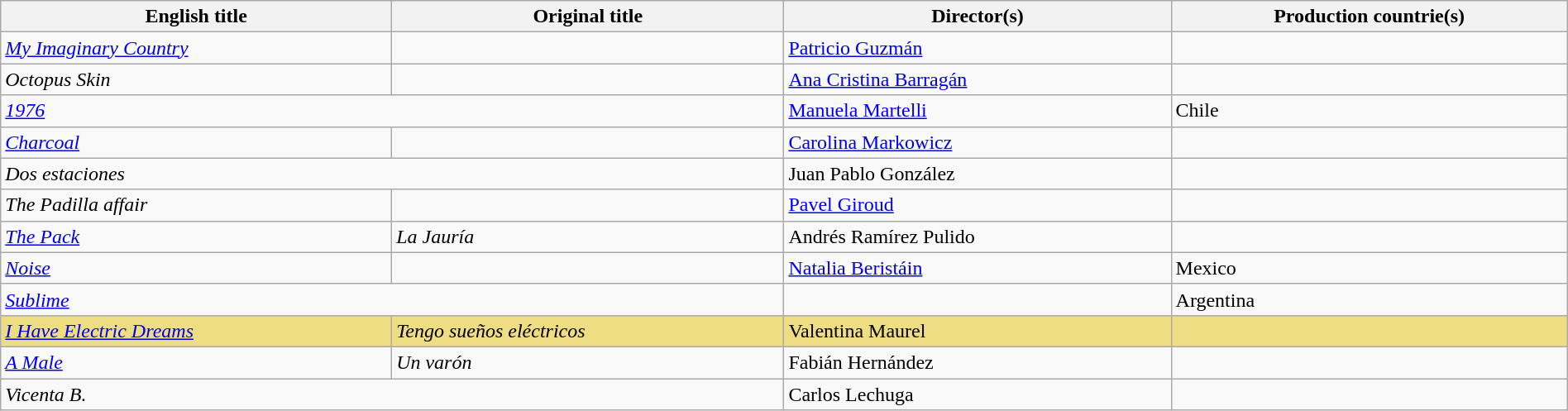<table class="sortable wikitable" style="width:100%; margin-bottom:4px" cellpadding="5">
<tr>
<th scope="col">English title</th>
<th scope="col">Original title</th>
<th scope="col">Director(s)</th>
<th scope="col">Production countrie(s)</th>
</tr>
<tr>
<td><em><a href='#'>My Imaginary Country</a></em></td>
<td></td>
<td><a href='#'>Patricio Guzmán</a></td>
<td></td>
</tr>
<tr>
<td><em>Octopus Skin</em></td>
<td></td>
<td><a href='#'>Ana Cristina Barragán</a></td>
<td></td>
</tr>
<tr>
<td colspan = "2"><em><a href='#'>1976</a></em></td>
<td><a href='#'>Manuela Martelli</a></td>
<td>Chile</td>
</tr>
<tr>
<td><em><a href='#'>Charcoal</a></em></td>
<td></td>
<td><a href='#'>Carolina Markowicz</a></td>
<td></td>
</tr>
<tr>
<td colspan = "2"><em>Dos estaciones</em></td>
<td>Juan Pablo González</td>
<td></td>
</tr>
<tr>
<td><em>The Padilla affair</em></td>
<td></td>
<td><a href='#'>Pavel Giroud</a></td>
<td></td>
</tr>
<tr>
<td><em><a href='#'>The Pack</a></em></td>
<td><em>La Jauría</em></td>
<td>Andrés Ramírez Pulido</td>
<td></td>
</tr>
<tr>
<td><em><a href='#'>Noise</a></em></td>
<td></td>
<td><a href='#'>Natalia Beristáin</a></td>
<td>Mexico</td>
</tr>
<tr>
<td colspan = "2"><em><a href='#'>Sublime</a></em></td>
<td></td>
<td>Argentina</td>
</tr>
<tr style="background:#EEDD82">
<td><em><a href='#'>I Have Electric Dreams</a></em></td>
<td><em>Tengo sueños eléctricos</em></td>
<td>Valentina Maurel</td>
<td></td>
</tr>
<tr>
<td><em><a href='#'>A Male</a></em></td>
<td><em>Un varón</em></td>
<td>Fabián Hernández</td>
<td></td>
</tr>
<tr>
<td colspan = "2"><em>Vicenta B.</em></td>
<td>Carlos Lechuga</td>
<td></td>
</tr>
</table>
